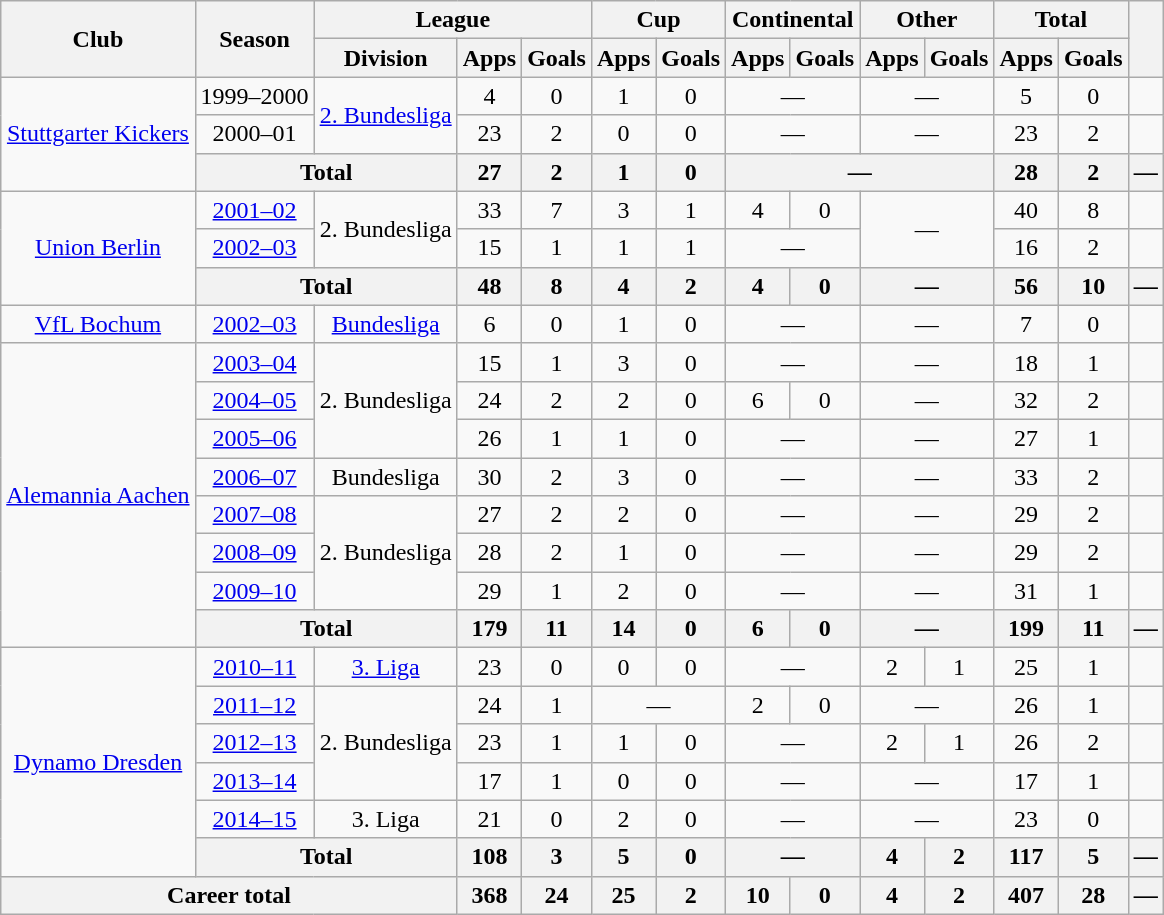<table class="wikitable" style="text-align:center">
<tr>
<th rowspan="2">Club</th>
<th rowspan="2">Season</th>
<th colspan="3">League</th>
<th colspan="2">Cup</th>
<th colspan="2">Continental</th>
<th colspan="2">Other</th>
<th colspan="2">Total</th>
<th rowspan="2"></th>
</tr>
<tr>
<th>Division</th>
<th>Apps</th>
<th>Goals</th>
<th>Apps</th>
<th>Goals</th>
<th>Apps</th>
<th>Goals</th>
<th>Apps</th>
<th>Goals</th>
<th>Apps</th>
<th>Goals</th>
</tr>
<tr>
<td rowspan="3"><a href='#'>Stuttgarter Kickers</a></td>
<td>1999–2000</td>
<td rowspan="2"><a href='#'>2. Bundesliga</a></td>
<td>4</td>
<td>0</td>
<td>1</td>
<td>0</td>
<td colspan="2">—</td>
<td colspan="2">—</td>
<td>5</td>
<td>0</td>
<td></td>
</tr>
<tr>
<td>2000–01</td>
<td>23</td>
<td>2</td>
<td>0</td>
<td>0</td>
<td colspan="2">—</td>
<td colspan="2">—</td>
<td>23</td>
<td>2</td>
<td></td>
</tr>
<tr>
<th colspan="2">Total</th>
<th>27</th>
<th>2</th>
<th>1</th>
<th>0</th>
<th colspan="4">—</th>
<th>28</th>
<th>2</th>
<th>—</th>
</tr>
<tr>
<td rowspan="3"><a href='#'>Union Berlin</a></td>
<td><a href='#'>2001–02</a></td>
<td rowspan="2">2. Bundesliga</td>
<td>33</td>
<td>7</td>
<td>3</td>
<td>1</td>
<td>4</td>
<td>0</td>
<td rowspan="2" colspan="2">—</td>
<td>40</td>
<td>8</td>
<td></td>
</tr>
<tr>
<td><a href='#'>2002–03</a></td>
<td>15</td>
<td>1</td>
<td>1</td>
<td>1</td>
<td colspan="2">—</td>
<td>16</td>
<td>2</td>
<td></td>
</tr>
<tr>
<th colspan="2">Total</th>
<th>48</th>
<th>8</th>
<th>4</th>
<th>2</th>
<th>4</th>
<th>0</th>
<th colspan="2">—</th>
<th>56</th>
<th>10</th>
<th>—</th>
</tr>
<tr>
<td><a href='#'>VfL Bochum</a></td>
<td><a href='#'>2002–03</a></td>
<td><a href='#'>Bundesliga</a></td>
<td>6</td>
<td>0</td>
<td>1</td>
<td>0</td>
<td colspan="2">—</td>
<td colspan="2">—</td>
<td>7</td>
<td>0</td>
<td></td>
</tr>
<tr>
<td rowspan="8"><a href='#'>Alemannia Aachen</a></td>
<td><a href='#'>2003–04</a></td>
<td rowspan="3">2. Bundesliga</td>
<td>15</td>
<td>1</td>
<td>3</td>
<td>0</td>
<td colspan="2">—</td>
<td colspan="2">—</td>
<td>18</td>
<td>1</td>
<td></td>
</tr>
<tr>
<td><a href='#'>2004–05</a></td>
<td>24</td>
<td>2</td>
<td>2</td>
<td>0</td>
<td>6</td>
<td>0</td>
<td colspan="2">—</td>
<td>32</td>
<td>2</td>
<td></td>
</tr>
<tr>
<td><a href='#'>2005–06</a></td>
<td>26</td>
<td>1</td>
<td>1</td>
<td>0</td>
<td colspan="2">—</td>
<td colspan="2">—</td>
<td>27</td>
<td>1</td>
<td></td>
</tr>
<tr>
<td><a href='#'>2006–07</a></td>
<td>Bundesliga</td>
<td>30</td>
<td>2</td>
<td>3</td>
<td>0</td>
<td colspan="2">—</td>
<td colspan="2">—</td>
<td>33</td>
<td>2</td>
<td></td>
</tr>
<tr>
<td><a href='#'>2007–08</a></td>
<td rowspan="3">2. Bundesliga</td>
<td>27</td>
<td>2</td>
<td>2</td>
<td>0</td>
<td colspan="2">—</td>
<td colspan="2">—</td>
<td>29</td>
<td>2</td>
<td></td>
</tr>
<tr>
<td><a href='#'>2008–09</a></td>
<td>28</td>
<td>2</td>
<td>1</td>
<td>0</td>
<td colspan="2">—</td>
<td colspan="2">—</td>
<td>29</td>
<td>2</td>
<td></td>
</tr>
<tr>
<td><a href='#'>2009–10</a></td>
<td>29</td>
<td>1</td>
<td>2</td>
<td>0</td>
<td colspan="2">—</td>
<td colspan="2">—</td>
<td>31</td>
<td>1</td>
<td></td>
</tr>
<tr>
<th colspan="2">Total</th>
<th>179</th>
<th>11</th>
<th>14</th>
<th>0</th>
<th>6</th>
<th>0</th>
<th colspan="2">—</th>
<th>199</th>
<th>11</th>
<th>—</th>
</tr>
<tr>
<td rowspan="6"><a href='#'>Dynamo Dresden</a></td>
<td><a href='#'>2010–11</a></td>
<td><a href='#'>3. Liga</a></td>
<td>23</td>
<td>0</td>
<td>0</td>
<td>0</td>
<td colspan="2">—</td>
<td>2</td>
<td>1</td>
<td>25</td>
<td>1</td>
<td></td>
</tr>
<tr>
<td><a href='#'>2011–12</a></td>
<td rowspan="3">2. Bundesliga</td>
<td>24</td>
<td>1</td>
<td colspan="2">—</td>
<td>2</td>
<td>0</td>
<td colspan="2">—</td>
<td>26</td>
<td>1</td>
<td></td>
</tr>
<tr>
<td><a href='#'>2012–13</a></td>
<td>23</td>
<td>1</td>
<td>1</td>
<td>0</td>
<td colspan="2">—</td>
<td>2</td>
<td>1</td>
<td>26</td>
<td>2</td>
<td></td>
</tr>
<tr>
<td><a href='#'>2013–14</a></td>
<td>17</td>
<td>1</td>
<td>0</td>
<td>0</td>
<td colspan="2">—</td>
<td colspan="2">—</td>
<td>17</td>
<td>1</td>
<td></td>
</tr>
<tr>
<td><a href='#'>2014–15</a></td>
<td>3. Liga</td>
<td>21</td>
<td>0</td>
<td>2</td>
<td>0</td>
<td colspan="2">—</td>
<td colspan="2">—</td>
<td>23</td>
<td>0</td>
<td></td>
</tr>
<tr>
<th colspan="2">Total</th>
<th>108</th>
<th>3</th>
<th>5</th>
<th>0</th>
<th colspan="2">—</th>
<th>4</th>
<th>2</th>
<th>117</th>
<th>5</th>
<th>—</th>
</tr>
<tr>
<th colspan="3">Career total</th>
<th>368</th>
<th>24</th>
<th>25</th>
<th>2</th>
<th>10</th>
<th>0</th>
<th>4</th>
<th>2</th>
<th>407</th>
<th>28</th>
<th>—</th>
</tr>
</table>
